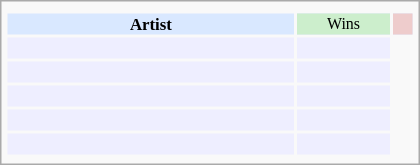<table class="infobox" style="width: 25em; text-align: center; font-size: 70%; vertical-align: middle;">
<tr>
<td colspan="3" style="text-align:center;"></td>
</tr>
<tr style="background:#d9e8ff; text-align:center;">
<th style="vertical-align: middle;">Artist</th>
<td style="background:#cec; font-size:8pt; width:60px;">Wins</td>
<td style="background:#ecc; font-size:8pt;"></td>
</tr>
<tr style="background:#eef;">
<td style="text-align:center;"><br></td>
<td></td>
</tr>
<tr style="background:#eef;">
<td style="text-align:center;"><br></td>
<td></td>
</tr>
<tr style="background:#eef;">
<td style="text-align:center;"><br></td>
<td></td>
</tr>
<tr style="background:#eef;">
<td style="text-align:center;"><br></td>
<td></td>
</tr>
<tr style="background:#eef;">
<td style="text-align:center;"><br></td>
<td></td>
</tr>
<tr>
</tr>
</table>
